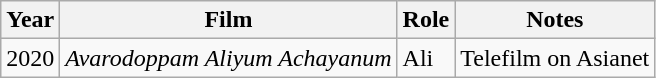<table class="wikitable">
<tr>
<th>Year</th>
<th>Film</th>
<th>Role</th>
<th>Notes</th>
</tr>
<tr>
<td>2020</td>
<td><em>Avarodoppam Aliyum Achayanum</em></td>
<td>Ali</td>
<td>Telefilm on Asianet</td>
</tr>
</table>
